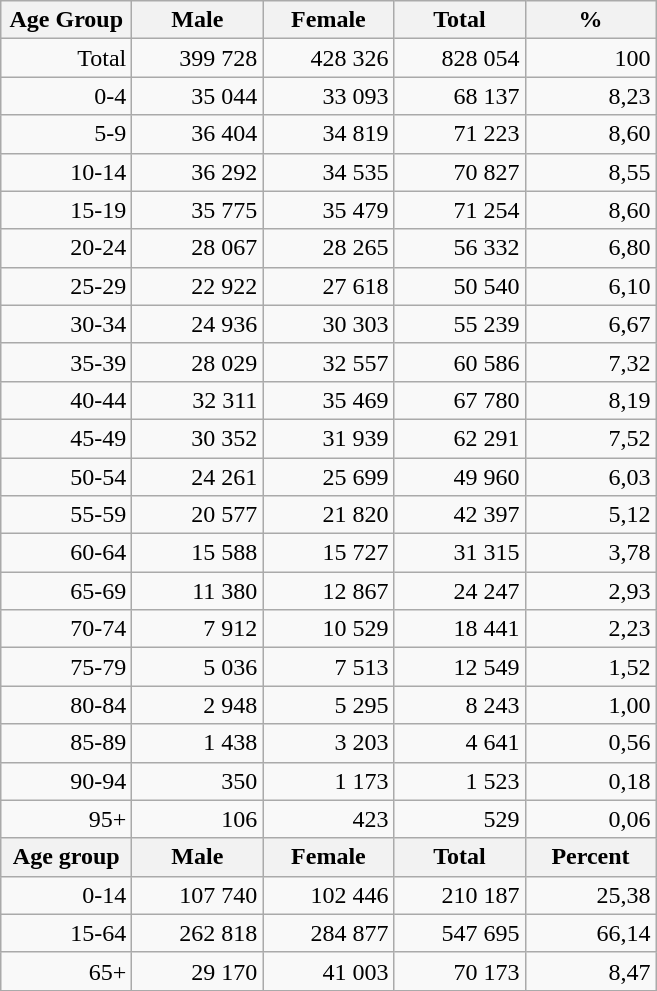<table class="wikitable">
<tr>
<th width="80pt">Age Group</th>
<th width="80pt">Male</th>
<th width="80pt">Female</th>
<th width="80pt">Total</th>
<th width="80pt">%</th>
</tr>
<tr>
<td align="right">Total</td>
<td align="right">399 728</td>
<td align="right">428 326</td>
<td align="right">828 054</td>
<td align="right">100</td>
</tr>
<tr>
<td align="right">0-4</td>
<td align="right">35 044</td>
<td align="right">33 093</td>
<td align="right">68 137</td>
<td align="right">8,23</td>
</tr>
<tr>
<td align="right">5-9</td>
<td align="right">36 404</td>
<td align="right">34 819</td>
<td align="right">71 223</td>
<td align="right">8,60</td>
</tr>
<tr>
<td align="right">10-14</td>
<td align="right">36 292</td>
<td align="right">34 535</td>
<td align="right">70 827</td>
<td align="right">8,55</td>
</tr>
<tr>
<td align="right">15-19</td>
<td align="right">35 775</td>
<td align="right">35 479</td>
<td align="right">71 254</td>
<td align="right">8,60</td>
</tr>
<tr>
<td align="right">20-24</td>
<td align="right">28 067</td>
<td align="right">28 265</td>
<td align="right">56 332</td>
<td align="right">6,80</td>
</tr>
<tr>
<td align="right">25-29</td>
<td align="right">22 922</td>
<td align="right">27 618</td>
<td align="right">50 540</td>
<td align="right">6,10</td>
</tr>
<tr>
<td align="right">30-34</td>
<td align="right">24 936</td>
<td align="right">30 303</td>
<td align="right">55 239</td>
<td align="right">6,67</td>
</tr>
<tr>
<td align="right">35-39</td>
<td align="right">28 029</td>
<td align="right">32 557</td>
<td align="right">60 586</td>
<td align="right">7,32</td>
</tr>
<tr>
<td align="right">40-44</td>
<td align="right">32 311</td>
<td align="right">35 469</td>
<td align="right">67 780</td>
<td align="right">8,19</td>
</tr>
<tr>
<td align="right">45-49</td>
<td align="right">30 352</td>
<td align="right">31 939</td>
<td align="right">62 291</td>
<td align="right">7,52</td>
</tr>
<tr>
<td align="right">50-54</td>
<td align="right">24 261</td>
<td align="right">25 699</td>
<td align="right">49 960</td>
<td align="right">6,03</td>
</tr>
<tr>
<td align="right">55-59</td>
<td align="right">20 577</td>
<td align="right">21 820</td>
<td align="right">42 397</td>
<td align="right">5,12</td>
</tr>
<tr>
<td align="right">60-64</td>
<td align="right">15 588</td>
<td align="right">15 727</td>
<td align="right">31 315</td>
<td align="right">3,78</td>
</tr>
<tr>
<td align="right">65-69</td>
<td align="right">11 380</td>
<td align="right">12 867</td>
<td align="right">24 247</td>
<td align="right">2,93</td>
</tr>
<tr>
<td align="right">70-74</td>
<td align="right">7 912</td>
<td align="right">10 529</td>
<td align="right">18 441</td>
<td align="right">2,23</td>
</tr>
<tr>
<td align="right">75-79</td>
<td align="right">5 036</td>
<td align="right">7 513</td>
<td align="right">12 549</td>
<td align="right">1,52</td>
</tr>
<tr>
<td align="right">80-84</td>
<td align="right">2 948</td>
<td align="right">5 295</td>
<td align="right">8 243</td>
<td align="right">1,00</td>
</tr>
<tr>
<td align="right">85-89</td>
<td align="right">1 438</td>
<td align="right">3 203</td>
<td align="right">4 641</td>
<td align="right">0,56</td>
</tr>
<tr>
<td align="right">90-94</td>
<td align="right">350</td>
<td align="right">1 173</td>
<td align="right">1 523</td>
<td align="right">0,18</td>
</tr>
<tr>
<td align="right">95+</td>
<td align="right">106</td>
<td align="right">423</td>
<td align="right">529</td>
<td align="right">0,06</td>
</tr>
<tr>
<th width="50">Age group</th>
<th width="80pt">Male</th>
<th width="80">Female</th>
<th width="80">Total</th>
<th width="50">Percent</th>
</tr>
<tr>
<td align="right">0-14</td>
<td align="right">107 740</td>
<td align="right">102 446</td>
<td align="right">210 187</td>
<td align="right">25,38</td>
</tr>
<tr>
<td align="right">15-64</td>
<td align="right">262 818</td>
<td align="right">284 877</td>
<td align="right">547 695</td>
<td align="right">66,14</td>
</tr>
<tr>
<td align="right">65+</td>
<td align="right">29 170</td>
<td align="right">41 003</td>
<td align="right">70 173</td>
<td align="right">8,47</td>
</tr>
<tr>
</tr>
</table>
